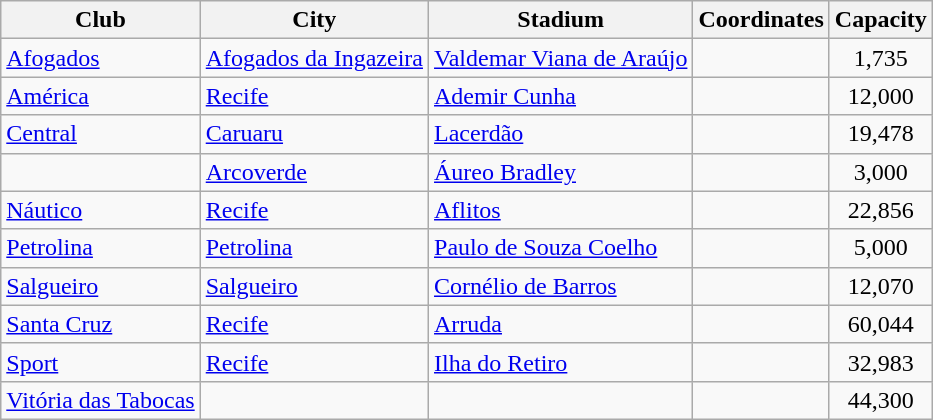<table class="wikitable">
<tr>
<th>Club</th>
<th>City</th>
<th>Stadium</th>
<th>Coordinates</th>
<th>Capacity</th>
</tr>
<tr>
<td><a href='#'>Afogados</a></td>
<td><a href='#'>Afogados da Ingazeira</a></td>
<td><a href='#'>Valdemar Viana de Araújo</a></td>
<td></td>
<td align="center">1,735</td>
</tr>
<tr>
<td><a href='#'>América</a></td>
<td><a href='#'>Recife</a></td>
<td><a href='#'>Ademir Cunha</a> </td>
<td><small></small></td>
<td align="center">12,000</td>
</tr>
<tr>
<td><a href='#'>Central</a></td>
<td><a href='#'>Caruaru</a></td>
<td><a href='#'>Lacerdão</a></td>
<td><small></small></td>
<td align="center">19,478</td>
</tr>
<tr>
<td></td>
<td><a href='#'>Arcoverde</a></td>
<td><a href='#'>Áureo Bradley</a></td>
<td><small></small></td>
<td align="center">3,000</td>
</tr>
<tr>
<td><a href='#'>Náutico</a></td>
<td><a href='#'>Recife</a></td>
<td><a href='#'>Aflitos</a></td>
<td><small></small></td>
<td align="center">22,856</td>
</tr>
<tr>
<td><a href='#'>Petrolina</a></td>
<td><a href='#'>Petrolina</a></td>
<td><a href='#'>Paulo de Souza Coelho</a></td>
<td><small></small></td>
<td align="center">5,000</td>
</tr>
<tr>
<td><a href='#'>Salgueiro</a></td>
<td><a href='#'>Salgueiro</a></td>
<td><a href='#'>Cornélio de Barros</a></td>
<td><small></small></td>
<td align="center">12,070</td>
</tr>
<tr>
<td><a href='#'>Santa Cruz</a></td>
<td><a href='#'>Recife</a></td>
<td><a href='#'>Arruda</a></td>
<td><small></small></td>
<td align="center">60,044</td>
</tr>
<tr>
<td><a href='#'>Sport</a></td>
<td><a href='#'>Recife</a></td>
<td><a href='#'>Ilha do Retiro</a></td>
<td><small></small></td>
<td align="center">32,983</td>
</tr>
<tr>
<td><a href='#'>Vitória das Tabocas</a></td>
<td></td>
<td></td>
<td><small></small></td>
<td align="center">44,300</td>
</tr>
</table>
